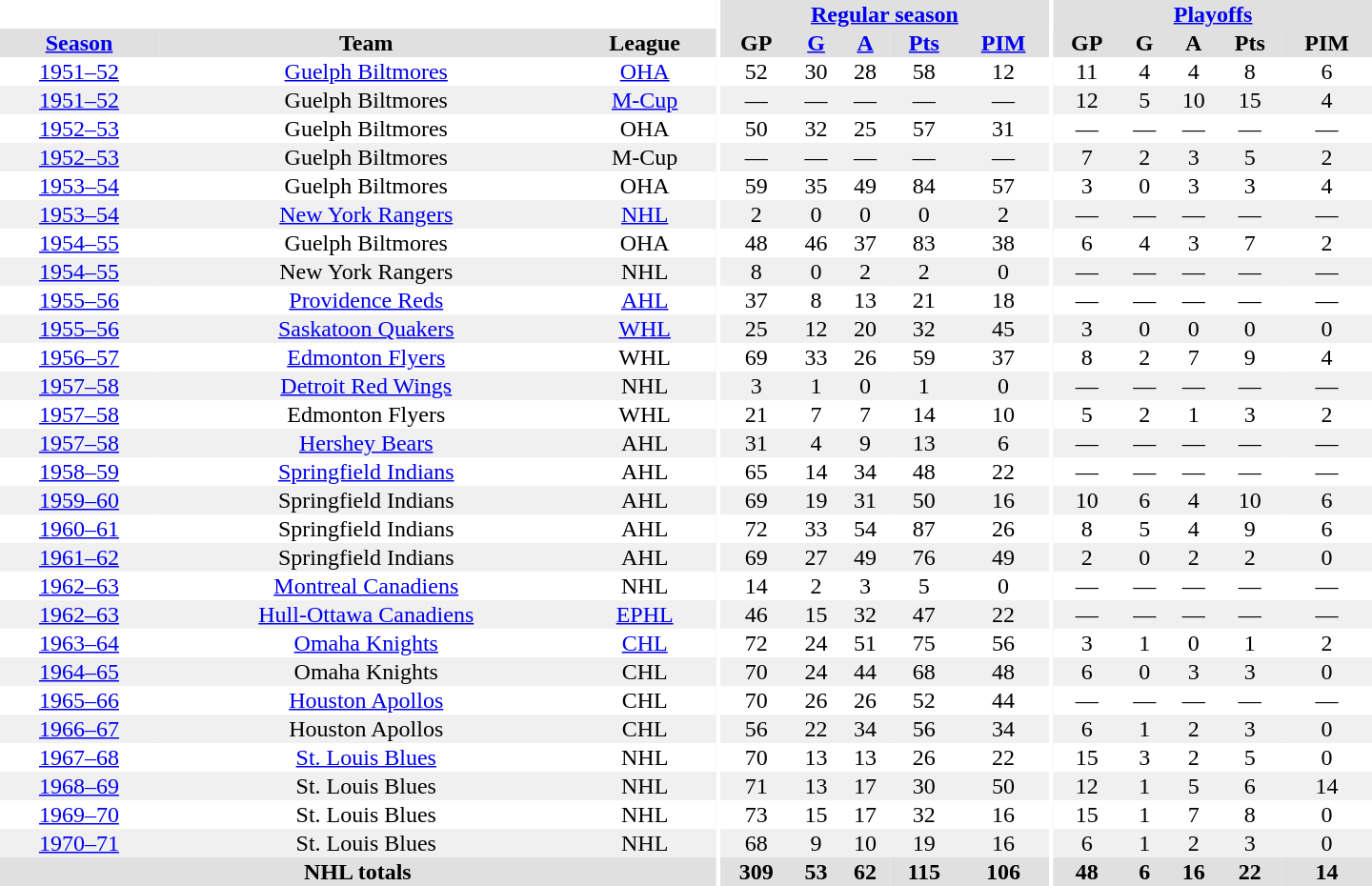<table border="0" cellpadding="1" cellspacing="0" style="text-align:center; width:60em">
<tr bgcolor="#e0e0e0">
<th colspan="3" bgcolor="#ffffff"></th>
<th rowspan="100" bgcolor="#ffffff"></th>
<th colspan="5"><a href='#'>Regular season</a></th>
<th rowspan="100" bgcolor="#ffffff"></th>
<th colspan="5"><a href='#'>Playoffs</a></th>
</tr>
<tr bgcolor="#e0e0e0">
<th><a href='#'>Season</a></th>
<th>Team</th>
<th>League</th>
<th>GP</th>
<th><a href='#'>G</a></th>
<th><a href='#'>A</a></th>
<th><a href='#'>Pts</a></th>
<th><a href='#'>PIM</a></th>
<th>GP</th>
<th>G</th>
<th>A</th>
<th>Pts</th>
<th>PIM</th>
</tr>
<tr>
<td><a href='#'>1951–52</a></td>
<td><a href='#'>Guelph Biltmores</a></td>
<td><a href='#'>OHA</a></td>
<td>52</td>
<td>30</td>
<td>28</td>
<td>58</td>
<td>12</td>
<td>11</td>
<td>4</td>
<td>4</td>
<td>8</td>
<td>6</td>
</tr>
<tr bgcolor="#f0f0f0">
<td><a href='#'>1951–52</a></td>
<td>Guelph Biltmores</td>
<td><a href='#'>M-Cup</a></td>
<td>—</td>
<td>—</td>
<td>—</td>
<td>—</td>
<td>—</td>
<td>12</td>
<td>5</td>
<td>10</td>
<td>15</td>
<td>4</td>
</tr>
<tr>
<td><a href='#'>1952–53</a></td>
<td>Guelph Biltmores</td>
<td>OHA</td>
<td>50</td>
<td>32</td>
<td>25</td>
<td>57</td>
<td>31</td>
<td>—</td>
<td>—</td>
<td>—</td>
<td>—</td>
<td>—</td>
</tr>
<tr bgcolor="#f0f0f0">
<td><a href='#'>1952–53</a></td>
<td>Guelph Biltmores</td>
<td>M-Cup</td>
<td>—</td>
<td>—</td>
<td>—</td>
<td>—</td>
<td>—</td>
<td>7</td>
<td>2</td>
<td>3</td>
<td>5</td>
<td>2</td>
</tr>
<tr>
<td><a href='#'>1953–54</a></td>
<td>Guelph Biltmores</td>
<td>OHA</td>
<td>59</td>
<td>35</td>
<td>49</td>
<td>84</td>
<td>57</td>
<td>3</td>
<td>0</td>
<td>3</td>
<td>3</td>
<td>4</td>
</tr>
<tr bgcolor="#f0f0f0">
<td><a href='#'>1953–54</a></td>
<td><a href='#'>New York Rangers</a></td>
<td><a href='#'>NHL</a></td>
<td>2</td>
<td>0</td>
<td>0</td>
<td>0</td>
<td>2</td>
<td>—</td>
<td>—</td>
<td>—</td>
<td>—</td>
<td>—</td>
</tr>
<tr>
<td><a href='#'>1954–55</a></td>
<td>Guelph Biltmores</td>
<td>OHA</td>
<td>48</td>
<td>46</td>
<td>37</td>
<td>83</td>
<td>38</td>
<td>6</td>
<td>4</td>
<td>3</td>
<td>7</td>
<td>2</td>
</tr>
<tr bgcolor="#f0f0f0">
<td><a href='#'>1954–55</a></td>
<td>New York Rangers</td>
<td>NHL</td>
<td>8</td>
<td>0</td>
<td>2</td>
<td>2</td>
<td>0</td>
<td>—</td>
<td>—</td>
<td>—</td>
<td>—</td>
<td>—</td>
</tr>
<tr>
<td><a href='#'>1955–56</a></td>
<td><a href='#'>Providence Reds</a></td>
<td><a href='#'>AHL</a></td>
<td>37</td>
<td>8</td>
<td>13</td>
<td>21</td>
<td>18</td>
<td>—</td>
<td>—</td>
<td>—</td>
<td>—</td>
<td>—</td>
</tr>
<tr bgcolor="#f0f0f0">
<td><a href='#'>1955–56</a></td>
<td><a href='#'>Saskatoon Quakers</a></td>
<td><a href='#'>WHL</a></td>
<td>25</td>
<td>12</td>
<td>20</td>
<td>32</td>
<td>45</td>
<td>3</td>
<td>0</td>
<td>0</td>
<td>0</td>
<td>0</td>
</tr>
<tr>
<td><a href='#'>1956–57</a></td>
<td><a href='#'>Edmonton Flyers</a></td>
<td>WHL</td>
<td>69</td>
<td>33</td>
<td>26</td>
<td>59</td>
<td>37</td>
<td>8</td>
<td>2</td>
<td>7</td>
<td>9</td>
<td>4</td>
</tr>
<tr bgcolor="#f0f0f0">
<td><a href='#'>1957–58</a></td>
<td><a href='#'>Detroit Red Wings</a></td>
<td>NHL</td>
<td>3</td>
<td>1</td>
<td>0</td>
<td>1</td>
<td>0</td>
<td>—</td>
<td>—</td>
<td>—</td>
<td>—</td>
<td>—</td>
</tr>
<tr>
<td><a href='#'>1957–58</a></td>
<td>Edmonton Flyers</td>
<td>WHL</td>
<td>21</td>
<td>7</td>
<td>7</td>
<td>14</td>
<td>10</td>
<td>5</td>
<td>2</td>
<td>1</td>
<td>3</td>
<td>2</td>
</tr>
<tr bgcolor="#f0f0f0">
<td><a href='#'>1957–58</a></td>
<td><a href='#'>Hershey Bears</a></td>
<td>AHL</td>
<td>31</td>
<td>4</td>
<td>9</td>
<td>13</td>
<td>6</td>
<td>—</td>
<td>—</td>
<td>—</td>
<td>—</td>
<td>—</td>
</tr>
<tr>
<td><a href='#'>1958–59</a></td>
<td><a href='#'>Springfield Indians</a></td>
<td>AHL</td>
<td>65</td>
<td>14</td>
<td>34</td>
<td>48</td>
<td>22</td>
<td>—</td>
<td>—</td>
<td>—</td>
<td>—</td>
<td>—</td>
</tr>
<tr bgcolor="#f0f0f0">
<td><a href='#'>1959–60</a></td>
<td>Springfield Indians</td>
<td>AHL</td>
<td>69</td>
<td>19</td>
<td>31</td>
<td>50</td>
<td>16</td>
<td>10</td>
<td>6</td>
<td>4</td>
<td>10</td>
<td>6</td>
</tr>
<tr>
<td><a href='#'>1960–61</a></td>
<td>Springfield Indians</td>
<td>AHL</td>
<td>72</td>
<td>33</td>
<td>54</td>
<td>87</td>
<td>26</td>
<td>8</td>
<td>5</td>
<td>4</td>
<td>9</td>
<td>6</td>
</tr>
<tr bgcolor="#f0f0f0">
<td><a href='#'>1961–62</a></td>
<td>Springfield Indians</td>
<td>AHL</td>
<td>69</td>
<td>27</td>
<td>49</td>
<td>76</td>
<td>49</td>
<td>2</td>
<td>0</td>
<td>2</td>
<td>2</td>
<td>0</td>
</tr>
<tr>
<td><a href='#'>1962–63</a></td>
<td><a href='#'>Montreal Canadiens</a></td>
<td>NHL</td>
<td>14</td>
<td>2</td>
<td>3</td>
<td>5</td>
<td>0</td>
<td>—</td>
<td>—</td>
<td>—</td>
<td>—</td>
<td>—</td>
</tr>
<tr bgcolor="#f0f0f0">
<td><a href='#'>1962–63</a></td>
<td><a href='#'>Hull-Ottawa Canadiens</a></td>
<td><a href='#'>EPHL</a></td>
<td>46</td>
<td>15</td>
<td>32</td>
<td>47</td>
<td>22</td>
<td>—</td>
<td>—</td>
<td>—</td>
<td>—</td>
<td>—</td>
</tr>
<tr>
<td><a href='#'>1963–64</a></td>
<td><a href='#'>Omaha Knights</a></td>
<td><a href='#'>CHL</a></td>
<td>72</td>
<td>24</td>
<td>51</td>
<td>75</td>
<td>56</td>
<td>3</td>
<td>1</td>
<td>0</td>
<td>1</td>
<td>2</td>
</tr>
<tr bgcolor="#f0f0f0">
<td><a href='#'>1964–65</a></td>
<td>Omaha Knights</td>
<td>CHL</td>
<td>70</td>
<td>24</td>
<td>44</td>
<td>68</td>
<td>48</td>
<td>6</td>
<td>0</td>
<td>3</td>
<td>3</td>
<td>0</td>
</tr>
<tr>
<td><a href='#'>1965–66</a></td>
<td><a href='#'>Houston Apollos</a></td>
<td>CHL</td>
<td>70</td>
<td>26</td>
<td>26</td>
<td>52</td>
<td>44</td>
<td>—</td>
<td>—</td>
<td>—</td>
<td>—</td>
<td>—</td>
</tr>
<tr bgcolor="#f0f0f0">
<td><a href='#'>1966–67</a></td>
<td>Houston Apollos</td>
<td>CHL</td>
<td>56</td>
<td>22</td>
<td>34</td>
<td>56</td>
<td>34</td>
<td>6</td>
<td>1</td>
<td>2</td>
<td>3</td>
<td>0</td>
</tr>
<tr>
<td><a href='#'>1967–68</a></td>
<td><a href='#'>St. Louis Blues</a></td>
<td>NHL</td>
<td>70</td>
<td>13</td>
<td>13</td>
<td>26</td>
<td>22</td>
<td>15</td>
<td>3</td>
<td>2</td>
<td>5</td>
<td>0</td>
</tr>
<tr bgcolor="#f0f0f0">
<td><a href='#'>1968–69</a></td>
<td>St. Louis Blues</td>
<td>NHL</td>
<td>71</td>
<td>13</td>
<td>17</td>
<td>30</td>
<td>50</td>
<td>12</td>
<td>1</td>
<td>5</td>
<td>6</td>
<td>14</td>
</tr>
<tr>
<td><a href='#'>1969–70</a></td>
<td>St. Louis Blues</td>
<td>NHL</td>
<td>73</td>
<td>15</td>
<td>17</td>
<td>32</td>
<td>16</td>
<td>15</td>
<td>1</td>
<td>7</td>
<td>8</td>
<td>0</td>
</tr>
<tr bgcolor="#f0f0f0">
<td><a href='#'>1970–71</a></td>
<td>St. Louis Blues</td>
<td>NHL</td>
<td>68</td>
<td>9</td>
<td>10</td>
<td>19</td>
<td>16</td>
<td>6</td>
<td>1</td>
<td>2</td>
<td>3</td>
<td>0</td>
</tr>
<tr bgcolor="#e0e0e0">
<th colspan="3">NHL totals</th>
<th>309</th>
<th>53</th>
<th>62</th>
<th>115</th>
<th>106</th>
<th>48</th>
<th>6</th>
<th>16</th>
<th>22</th>
<th>14</th>
</tr>
</table>
